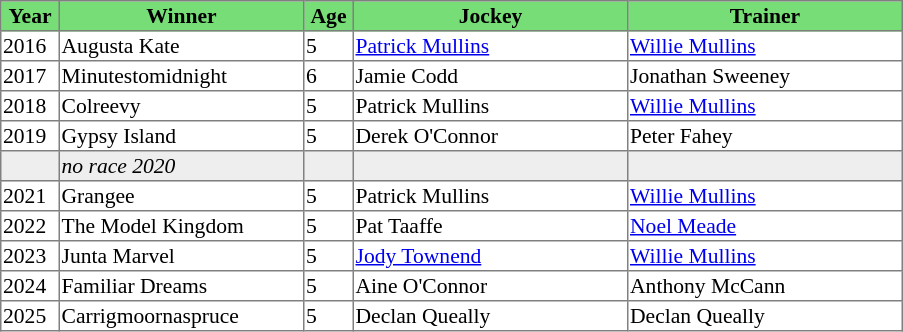<table class = "sortable" | border="1" style="border-collapse: collapse; font-size:90%">
<tr bgcolor="#77dd77" align="center">
<td style="width:36px"><strong>Year</strong></td>
<td style="width:160px"><strong>Winner</strong></td>
<td style="width:30px"><strong>Age</strong></td>
<td style="width:180px"><strong>Jockey</strong></td>
<td style="width:180px"><strong>Trainer</strong></td>
</tr>
<tr>
<td>2016</td>
<td>Augusta Kate</td>
<td>5</td>
<td><a href='#'>Patrick Mullins</a></td>
<td><a href='#'>Willie Mullins</a></td>
</tr>
<tr>
<td>2017</td>
<td>Minutestomidnight</td>
<td>6</td>
<td>Jamie Codd</td>
<td>Jonathan Sweeney</td>
</tr>
<tr>
<td>2018</td>
<td>Colreevy</td>
<td>5</td>
<td>Patrick Mullins</td>
<td><a href='#'>Willie Mullins</a></td>
</tr>
<tr>
<td>2019</td>
<td>Gypsy Island</td>
<td>5</td>
<td>Derek O'Connor</td>
<td>Peter Fahey</td>
</tr>
<tr bgcolor="#eeeeee">
<td data-sort-value="2020"></td>
<td><em>no race 2020</em> </td>
<td></td>
<td></td>
<td></td>
</tr>
<tr>
<td>2021</td>
<td>Grangee</td>
<td>5</td>
<td>Patrick Mullins</td>
<td><a href='#'>Willie Mullins</a></td>
</tr>
<tr>
<td>2022</td>
<td>The Model Kingdom</td>
<td>5</td>
<td>Pat Taaffe</td>
<td><a href='#'>Noel Meade</a></td>
</tr>
<tr>
<td>2023</td>
<td>Junta Marvel</td>
<td>5</td>
<td><a href='#'>Jody Townend</a></td>
<td><a href='#'>Willie Mullins</a></td>
</tr>
<tr>
<td>2024</td>
<td>Familiar Dreams</td>
<td>5</td>
<td>Aine O'Connor</td>
<td>Anthony McCann</td>
</tr>
<tr>
<td>2025</td>
<td>Carrigmoornaspruce</td>
<td>5</td>
<td>Declan Queally</td>
<td>Declan Queally</td>
</tr>
</table>
